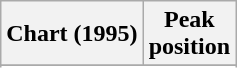<table class="wikitable plainrowheaders sortable" border="1">
<tr>
<th>Chart (1995)</th>
<th>Peak<br>position</th>
</tr>
<tr>
</tr>
<tr>
</tr>
<tr>
</tr>
<tr>
</tr>
</table>
